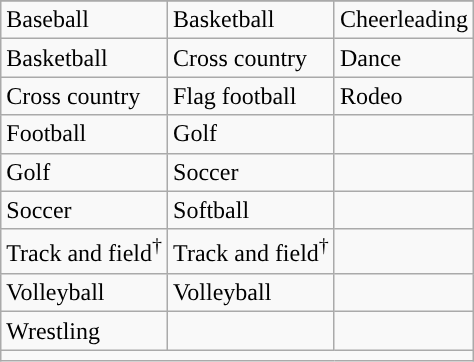<table class="wikitable" style="float:center; clear:right; margin:0 0;">
<tr>
</tr>
<tr>
<td>Baseball</td>
<td>Basketball</td>
<td>Cheerleading</td>
</tr>
<tr>
<td>Basketball</td>
<td>Cross country</td>
<td>Dance</td>
</tr>
<tr>
<td>Cross country</td>
<td>Flag football</td>
<td>Rodeo</td>
</tr>
<tr>
<td>Football</td>
<td>Golf</td>
<td></td>
</tr>
<tr>
<td>Golf</td>
<td>Soccer</td>
<td></td>
</tr>
<tr>
<td>Soccer</td>
<td>Softball</td>
<td></td>
</tr>
<tr>
<td>Track and field<sup>†</sup></td>
<td>Track and field<sup>†</sup></td>
<td></td>
</tr>
<tr>
<td>Volleyball</td>
<td>Volleyball</td>
<td></td>
</tr>
<tr>
<td>Wrestling</td>
<td></td>
<td></td>
</tr>
<tr>
<td colspan="3"></td>
</tr>
</table>
